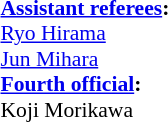<table style="width:100%;font-size:90%">
<tr>
<td><br><strong><a href='#'>Assistant referees</a>:</strong>
<br><a href='#'>Ryo Hirama</a>
<br><a href='#'>Jun Mihara</a>
<br><strong><a href='#'>Fourth official</a>:</strong>
<br>Koji Morikawa</td>
</tr>
</table>
